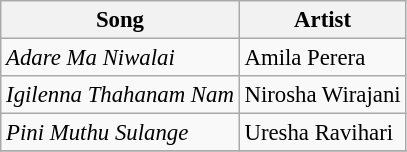<table class="wikitable" style="font-size:95%;">
<tr style="text-align:center;">
<th>Song</th>
<th>Artist</th>
</tr>
<tr>
<td><em>Adare Ma Niwalai</em></td>
<td>Amila Perera</td>
</tr>
<tr>
<td><em>Igilenna Thahanam Nam</em></td>
<td>Nirosha Wirajani</td>
</tr>
<tr>
<td><em>Pini Muthu Sulange</em></td>
<td>Uresha Ravihari</td>
</tr>
<tr>
</tr>
</table>
